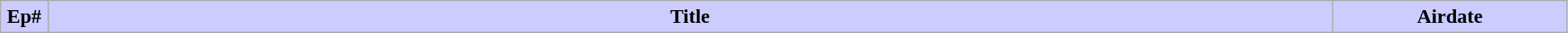<table class="wikitable" width=99%>
<tr>
<th style="background: #CCF" width="3%">Ep#</th>
<th style="background: #CCF">Title</th>
<th style="background: #CCF" width="15%">Airdate<br>










</th>
</tr>
</table>
